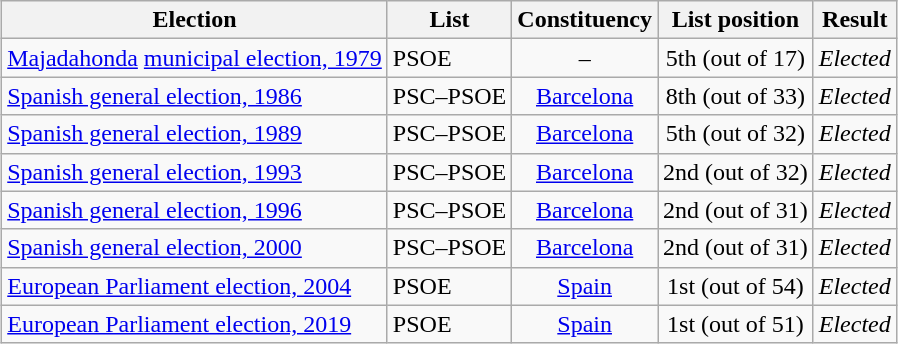<table class="wikitable" style="text-align:left;margin:1em auto;">
<tr>
<th scope="col">Election</th>
<th scope="col">List</th>
<th scope="col">Constituency</th>
<th scope="col">List position</th>
<th scope="col">Result</th>
</tr>
<tr>
<td><a href='#'>Majadahonda</a> <a href='#'>municipal election, 1979</a></td>
<td>PSOE</td>
<td align=center>–</td>
<td align=center>5th (out of 17)</td>
<td><em>Elected</em></td>
</tr>
<tr>
<td><a href='#'>Spanish general election, 1986</a></td>
<td>PSC–PSOE</td>
<td align=center><a href='#'>Barcelona</a></td>
<td align=center>8th (out of 33)</td>
<td><em>Elected</em></td>
</tr>
<tr>
<td><a href='#'>Spanish general election, 1989</a></td>
<td>PSC–PSOE</td>
<td align=center><a href='#'>Barcelona</a></td>
<td align=center>5th (out of 32)</td>
<td><em>Elected</em></td>
</tr>
<tr>
<td><a href='#'>Spanish general election, 1993</a></td>
<td>PSC–PSOE</td>
<td align=center><a href='#'>Barcelona</a></td>
<td align=center>2nd (out of 32)</td>
<td><em>Elected</em></td>
</tr>
<tr>
<td><a href='#'>Spanish general election, 1996</a></td>
<td>PSC–PSOE</td>
<td align=center><a href='#'>Barcelona</a></td>
<td align=center>2nd (out of 31)</td>
<td><em>Elected</em></td>
</tr>
<tr>
<td><a href='#'>Spanish general election, 2000</a></td>
<td>PSC–PSOE</td>
<td align=center><a href='#'>Barcelona</a></td>
<td align=center>2nd (out of 31)</td>
<td><em>Elected</em></td>
</tr>
<tr>
<td><a href='#'>European Parliament election, 2004</a></td>
<td>PSOE</td>
<td align=center><a href='#'>Spain</a></td>
<td align=center>1st (out of 54)</td>
<td><em>Elected</em></td>
</tr>
<tr>
<td><a href='#'>European Parliament election, 2019</a></td>
<td>PSOE</td>
<td align=center><a href='#'>Spain</a></td>
<td align=center>1st (out of 51)</td>
<td><em>Elected</em></td>
</tr>
</table>
